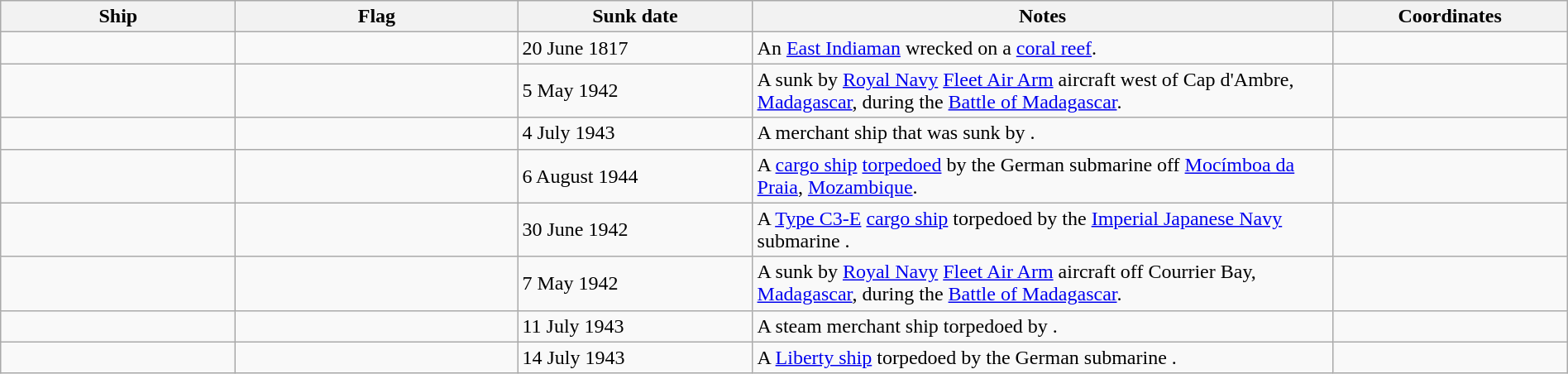<table class="wikitable sortable" style="width:100%" |>
<tr>
<th style="width:15%">Ship</th>
<th style="width:18%">Flag</th>
<th style="width:15%">Sunk date</th>
<th style="width:37%">Notes</th>
<th style="width:15%">Coordinates</th>
</tr>
<tr>
<td></td>
<td></td>
<td>20 June 1817</td>
<td>An <a href='#'>East Indiaman</a> wrecked on a <a href='#'>coral reef</a>.</td>
<td></td>
</tr>
<tr>
<td></td>
<td></td>
<td>5 May 1942</td>
<td>A  sunk by <a href='#'>Royal Navy</a> <a href='#'>Fleet Air Arm</a> aircraft west of Cap d'Ambre, <a href='#'>Madagascar</a>, during the <a href='#'>Battle of Madagascar</a>.</td>
<td></td>
</tr>
<tr>
<td></td>
<td></td>
<td>4 July 1943</td>
<td>A merchant ship that was sunk by .</td>
<td></td>
</tr>
<tr>
<td></td>
<td></td>
<td>6 August 1944</td>
<td>A <a href='#'>cargo ship</a> <a href='#'>torpedoed</a> by the German submarine  off <a href='#'>Mocímboa da Praia</a>, <a href='#'>Mozambique</a>.</td>
<td></td>
</tr>
<tr>
<td></td>
<td></td>
<td>30 June 1942</td>
<td>A <a href='#'>Type C3-E</a> <a href='#'>cargo ship</a> torpedoed by the <a href='#'>Imperial Japanese Navy</a> submarine .</td>
<td></td>
</tr>
<tr>
<td></td>
<td></td>
<td>7 May 1942</td>
<td>A  sunk by <a href='#'>Royal Navy</a> <a href='#'>Fleet Air Arm</a> aircraft off Courrier Bay, <a href='#'>Madagascar</a>, during the <a href='#'>Battle of Madagascar</a>.</td>
<td></td>
</tr>
<tr>
<td></td>
<td></td>
<td>11 July 1943</td>
<td>A steam merchant ship torpedoed by .</td>
<td></td>
</tr>
<tr>
<td></td>
<td></td>
<td>14 July 1943</td>
<td>A <a href='#'>Liberty ship</a> torpedoed by the German submarine .</td>
<td></td>
</tr>
</table>
